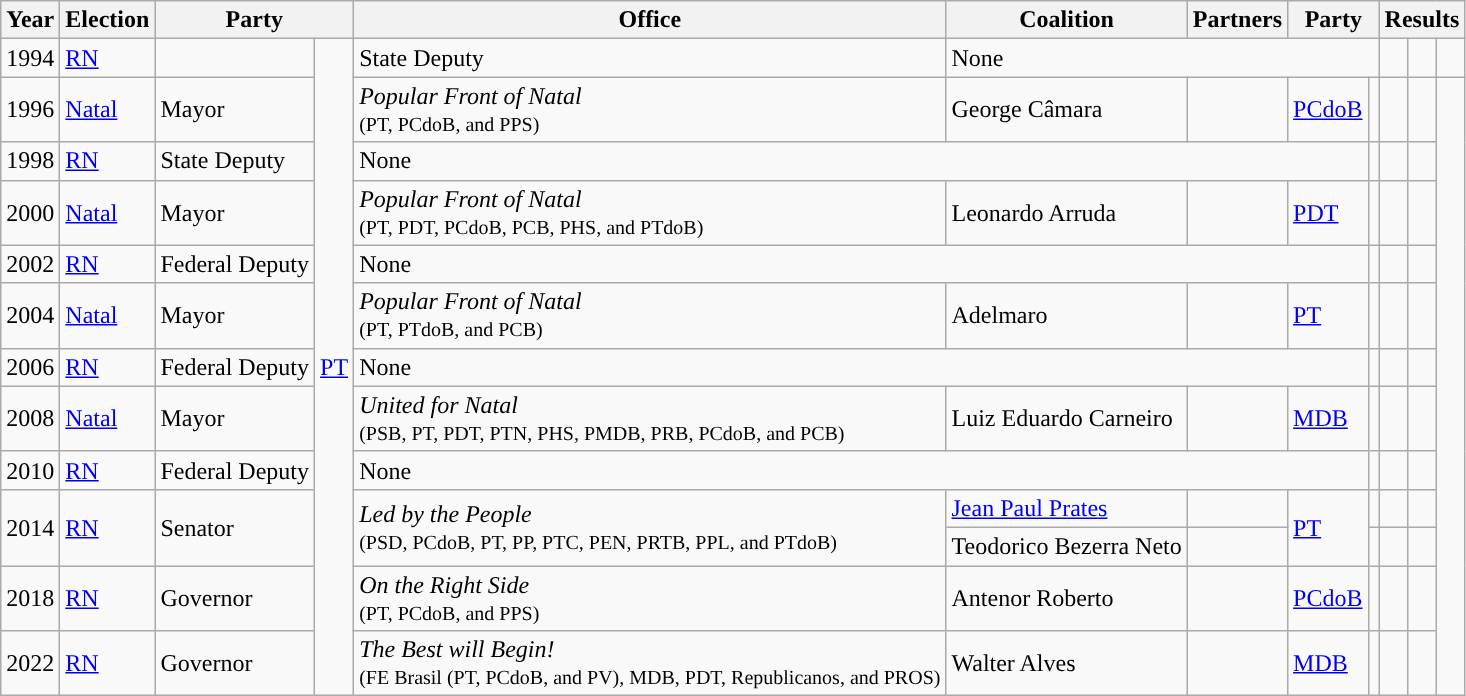<table class="wikitable">
<tr>
<th>Year</th>
<th>Election</th>
<th colspan="2">Party</th>
<th>Office</th>
<th>Coalition</th>
<th>Partners</th>
<th colspan="2">Party</th>
<th colspan="3">Results</th>
</tr>
<tr>
<td>1994</td>
<td><a href='#'>RN</a></td>
<td style="background-color:"></td>
<td rowspan="13"><a href='#'>PT</a></td>
<td>State Deputy</td>
<td colspan="4">None</td>
<td></td>
<td></td>
<td></td>
</tr>
<tr>
<td>1996</td>
<td><a href='#'>Natal</a></td>
<td>Mayor</td>
<td><em>Popular Front of Natal</em><br><small>(PT, PCdoB, and PPS)</small></td>
<td>George Câmara</td>
<td style="background-color:"></td>
<td><a href='#'>PCdoB</a></td>
<td></td>
<td></td>
<td></td>
</tr>
<tr>
<td>1998</td>
<td><a href='#'>RN</a></td>
<td>State Deputy</td>
<td colspan="4">None</td>
<td></td>
<td></td>
<td></td>
</tr>
<tr>
<td>2000</td>
<td><a href='#'>Natal</a></td>
<td>Mayor</td>
<td><em>Popular Front of Natal</em><br><small>(PT, PDT, PCdoB, PCB, PHS, and PTdoB)</small></td>
<td>Leonardo Arruda</td>
<td style="background-color:"></td>
<td><a href='#'>PDT</a></td>
<td></td>
<td></td>
<td></td>
</tr>
<tr>
<td>2002</td>
<td><a href='#'>RN</a></td>
<td>Federal Deputy</td>
<td colspan="4">None</td>
<td></td>
<td></td>
<td></td>
</tr>
<tr>
<td>2004</td>
<td><a href='#'>Natal</a></td>
<td>Mayor</td>
<td><em>Popular Front of Natal</em><br><small>(PT, PTdoB, and PCB)</small></td>
<td>Adelmaro</td>
<td style="background-color:"></td>
<td><a href='#'>PT</a></td>
<td></td>
<td></td>
<td></td>
</tr>
<tr>
<td>2006</td>
<td><a href='#'>RN</a></td>
<td>Federal Deputy</td>
<td colspan="4">None</td>
<td></td>
<td></td>
<td></td>
</tr>
<tr>
<td>2008</td>
<td><a href='#'>Natal</a></td>
<td>Mayor</td>
<td><em>United for Natal</em><br><small>(PSB, PT, PDT, PTN, PHS, PMDB, PRB, PCdoB, and PCB)</small></td>
<td>Luiz Eduardo Carneiro</td>
<td style="background-color:"></td>
<td><a href='#'>MDB</a></td>
<td></td>
<td></td>
<td></td>
</tr>
<tr>
<td>2010</td>
<td><a href='#'>RN</a></td>
<td>Federal Deputy</td>
<td colspan="4">None</td>
<td></td>
<td></td>
<td></td>
</tr>
<tr>
<td rowspan="2">2014</td>
<td rowspan="2"><a href='#'>RN</a></td>
<td rowspan="2">Senator</td>
<td rowspan="2"><em>Led by the People</em><br><small>(PSD, PCdoB, PT, PP, PTC, PEN, PRTB, PPL, and PTdoB)</small></td>
<td><a href='#'>Jean Paul Prates</a></td>
<td style="background-color:"></td>
<td rowspan="2"><a href='#'>PT</a></td>
<td></td>
<td></td>
<td></td>
</tr>
<tr>
<td>Teodorico Bezerra Neto</td>
<td></td>
<td></td>
<td></td>
<td></td>
</tr>
<tr>
<td>2018</td>
<td><a href='#'>RN</a></td>
<td>Governor</td>
<td><em>On the Right Side</em><br><small>(PT, PCdoB, and PPS)</small></td>
<td>Antenor Roberto</td>
<td style="background-color:"></td>
<td><a href='#'>PCdoB</a></td>
<td></td>
<td></td>
<td></td>
</tr>
<tr>
<td>2022</td>
<td><a href='#'>RN</a></td>
<td>Governor</td>
<td><em>The Best will Begin!</em><br><small>(FE Brasil (PT, PCdoB, and PV), MDB, PDT, Republicanos, and PROS)</small></td>
<td>Walter Alves</td>
<td style="background-color:"></td>
<td><a href='#'>MDB</a></td>
<td></td>
<td></td>
<td></td>
</tr>
</table>
